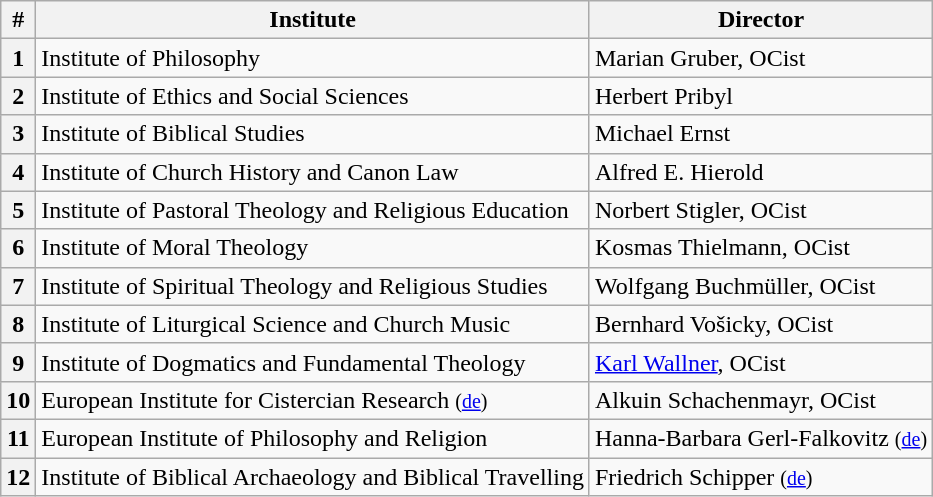<table class="wikitable">
<tr>
<th>#</th>
<th>Institute</th>
<th>Director</th>
</tr>
<tr>
<th>1</th>
<td>Institute of Philosophy</td>
<td>Marian Gruber, OCist</td>
</tr>
<tr>
<th>2</th>
<td>Institute of Ethics and Social Sciences</td>
<td>Herbert Pribyl</td>
</tr>
<tr>
<th>3</th>
<td>Institute of Biblical Studies</td>
<td>Michael Ernst</td>
</tr>
<tr>
<th>4</th>
<td>Institute of Church History and Canon Law</td>
<td>Alfred E. Hierold</td>
</tr>
<tr>
<th>5</th>
<td>Institute of Pastoral Theology and Religious Education</td>
<td>Norbert Stigler, OCist</td>
</tr>
<tr>
<th>6</th>
<td>Institute of Moral Theology</td>
<td>Kosmas Thielmann, OCist</td>
</tr>
<tr>
<th>7</th>
<td>Institute of Spiritual Theology and Religious Studies</td>
<td>Wolfgang Buchmüller, OCist</td>
</tr>
<tr>
<th>8</th>
<td>Institute of Liturgical Science and Church Music</td>
<td>Bernhard Vošicky, OCist</td>
</tr>
<tr>
<th>9</th>
<td>Institute of Dogmatics and Fundamental Theology</td>
<td><a href='#'>Karl Wallner</a>, OCist</td>
</tr>
<tr>
<th>10</th>
<td>European Institute for Cistercian Research <small>(<a href='#'>de</a>)</small></td>
<td>Alkuin Schachenmayr, OCist</td>
</tr>
<tr>
<th>11</th>
<td>European Institute of Philosophy and Religion</td>
<td>Hanna-Barbara Gerl-Falkovitz <small>(<a href='#'>de</a>)</small></td>
</tr>
<tr>
<th>12</th>
<td>Institute of Biblical Archaeology and Biblical Travelling</td>
<td>Friedrich Schipper <small>(<a href='#'>de</a>)</small></td>
</tr>
</table>
